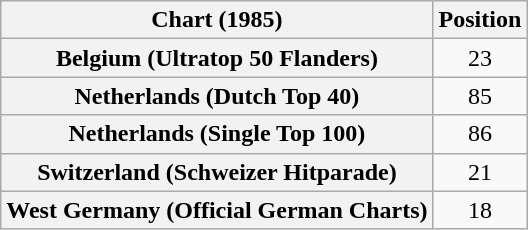<table class="wikitable sortable plainrowheaders" style="text-align:center">
<tr>
<th scope="col">Chart (1985)</th>
<th scope="col">Position</th>
</tr>
<tr>
<th scope="row">Belgium (Ultratop 50 Flanders)</th>
<td>23</td>
</tr>
<tr>
<th scope="row">Netherlands (Dutch Top 40)</th>
<td>85</td>
</tr>
<tr>
<th scope="row">Netherlands (Single Top 100)</th>
<td>86</td>
</tr>
<tr>
<th scope="row">Switzerland (Schweizer Hitparade)</th>
<td>21</td>
</tr>
<tr>
<th scope="row">West Germany (Official German Charts)</th>
<td>18</td>
</tr>
</table>
